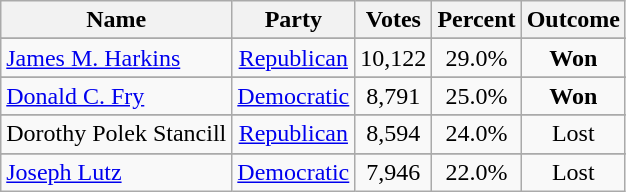<table class=wikitable style="text-align:center">
<tr>
<th>Name</th>
<th>Party</th>
<th>Votes</th>
<th>Percent</th>
<th>Outcome</th>
</tr>
<tr>
</tr>
<tr>
<td align=left><a href='#'>James M. Harkins</a></td>
<td><a href='#'>Republican</a></td>
<td>10,122</td>
<td>29.0%</td>
<td><strong>Won</strong></td>
</tr>
<tr>
</tr>
<tr>
<td align=left><a href='#'>Donald C. Fry</a></td>
<td><a href='#'>Democratic</a></td>
<td>8,791</td>
<td>25.0%</td>
<td><strong>Won</strong></td>
</tr>
<tr>
</tr>
<tr>
<td align=left>Dorothy Polek Stancill</td>
<td><a href='#'>Republican</a></td>
<td>8,594</td>
<td>24.0%</td>
<td>Lost</td>
</tr>
<tr>
</tr>
<tr>
<td align=left><a href='#'>Joseph Lutz</a></td>
<td><a href='#'>Democratic</a></td>
<td>7,946</td>
<td>22.0%</td>
<td>Lost</td>
</tr>
</table>
